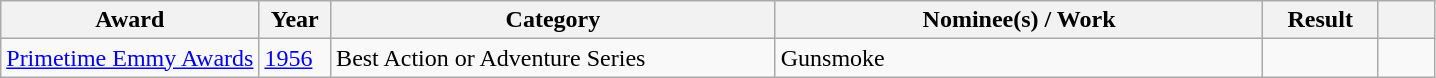<table class="wikitable sortable plainrowheaders">
<tr>
<th scope="col" style="width:18%;">Award</th>
<th scope="col" style="width:5%;">Year</th>
<th scope="col" style="width:31%;">Category</th>
<th scope="col" style="width:34%;">Nominee(s) / Work</th>
<th scope="col" style="width:8%;">Result</th>
<th scope="col" style="width:4%;" class="unsortable"></th>
</tr>
<tr>
<td><a href='#'>Primetime Emmy Awards</a></td>
<td rowspan="5"><a href='#'>1956</a></td>
<td>Best Action or Adventure Series</td>
<td>Gunsmoke</td>
<td></td>
<td style="text-align:center;"></td>
</tr>
</table>
